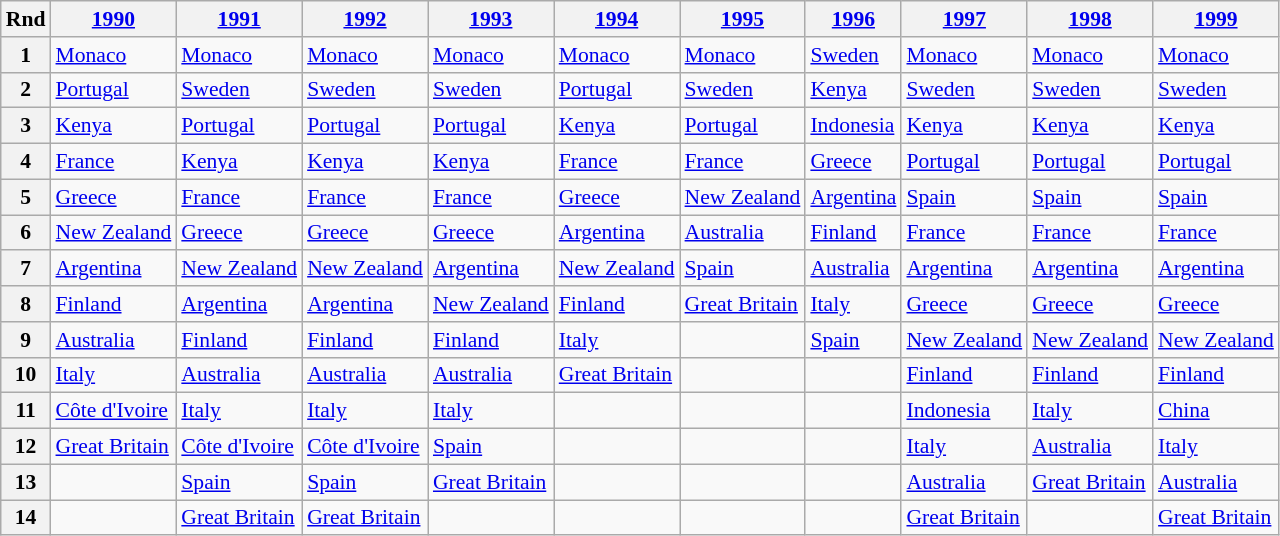<table class="wikitable" style="font-size: 90%; width: auto">
<tr>
<th>Rnd</th>
<th><a href='#'>1990</a></th>
<th><a href='#'>1991</a></th>
<th><a href='#'>1992</a></th>
<th><a href='#'>1993</a></th>
<th><a href='#'>1994</a></th>
<th><a href='#'>1995</a></th>
<th><a href='#'>1996</a></th>
<th><a href='#'>1997</a></th>
<th><a href='#'>1998</a></th>
<th><a href='#'>1999</a></th>
</tr>
<tr>
<th>1</th>
<td> <a href='#'>Monaco</a></td>
<td> <a href='#'>Monaco</a></td>
<td> <a href='#'>Monaco</a></td>
<td> <a href='#'>Monaco</a></td>
<td> <a href='#'>Monaco</a></td>
<td> <a href='#'>Monaco</a></td>
<td> <a href='#'>Sweden</a></td>
<td> <a href='#'>Monaco</a></td>
<td> <a href='#'>Monaco</a></td>
<td> <a href='#'>Monaco</a></td>
</tr>
<tr>
<th>2</th>
<td> <a href='#'>Portugal</a></td>
<td> <a href='#'>Sweden</a></td>
<td> <a href='#'>Sweden</a></td>
<td> <a href='#'>Sweden</a></td>
<td> <a href='#'>Portugal</a></td>
<td> <a href='#'>Sweden</a></td>
<td> <a href='#'>Kenya</a></td>
<td> <a href='#'>Sweden</a></td>
<td> <a href='#'>Sweden</a></td>
<td> <a href='#'>Sweden</a></td>
</tr>
<tr>
<th>3</th>
<td> <a href='#'>Kenya</a></td>
<td> <a href='#'>Portugal</a></td>
<td> <a href='#'>Portugal</a></td>
<td> <a href='#'>Portugal</a></td>
<td> <a href='#'>Kenya</a></td>
<td> <a href='#'>Portugal</a></td>
<td> <a href='#'>Indonesia</a></td>
<td> <a href='#'>Kenya</a></td>
<td> <a href='#'>Kenya</a></td>
<td> <a href='#'>Kenya</a></td>
</tr>
<tr>
<th>4</th>
<td> <a href='#'>France</a></td>
<td> <a href='#'>Kenya</a></td>
<td> <a href='#'>Kenya</a></td>
<td> <a href='#'>Kenya</a></td>
<td> <a href='#'>France</a></td>
<td> <a href='#'>France</a></td>
<td> <a href='#'>Greece</a></td>
<td> <a href='#'>Portugal</a></td>
<td> <a href='#'>Portugal</a></td>
<td> <a href='#'>Portugal</a></td>
</tr>
<tr>
<th>5</th>
<td> <a href='#'>Greece</a></td>
<td> <a href='#'>France</a></td>
<td> <a href='#'>France</a></td>
<td> <a href='#'>France</a></td>
<td> <a href='#'>Greece</a></td>
<td> <a href='#'>New Zealand</a></td>
<td> <a href='#'>Argentina</a></td>
<td> <a href='#'>Spain</a></td>
<td> <a href='#'>Spain</a></td>
<td> <a href='#'>Spain</a></td>
</tr>
<tr>
<th>6</th>
<td> <a href='#'>New Zealand</a></td>
<td> <a href='#'>Greece</a></td>
<td> <a href='#'>Greece</a></td>
<td> <a href='#'>Greece</a></td>
<td> <a href='#'>Argentina</a></td>
<td> <a href='#'>Australia</a></td>
<td> <a href='#'>Finland</a></td>
<td> <a href='#'>France</a></td>
<td> <a href='#'>France</a></td>
<td> <a href='#'>France</a></td>
</tr>
<tr>
<th>7</th>
<td> <a href='#'>Argentina</a></td>
<td> <a href='#'>New Zealand</a></td>
<td> <a href='#'>New Zealand</a></td>
<td> <a href='#'>Argentina</a></td>
<td> <a href='#'>New Zealand</a></td>
<td> <a href='#'>Spain</a></td>
<td> <a href='#'>Australia</a></td>
<td> <a href='#'>Argentina</a></td>
<td> <a href='#'>Argentina</a></td>
<td> <a href='#'>Argentina</a></td>
</tr>
<tr>
<th>8</th>
<td> <a href='#'>Finland</a></td>
<td> <a href='#'>Argentina</a></td>
<td> <a href='#'>Argentina</a></td>
<td> <a href='#'>New Zealand</a></td>
<td> <a href='#'>Finland</a></td>
<td> <a href='#'>Great Britain</a></td>
<td> <a href='#'>Italy</a></td>
<td> <a href='#'>Greece</a></td>
<td> <a href='#'>Greece</a></td>
<td> <a href='#'>Greece</a></td>
</tr>
<tr>
<th>9</th>
<td> <a href='#'>Australia</a></td>
<td> <a href='#'>Finland</a></td>
<td> <a href='#'>Finland</a></td>
<td> <a href='#'>Finland</a></td>
<td> <a href='#'>Italy</a></td>
<td></td>
<td> <a href='#'>Spain</a></td>
<td> <a href='#'>New Zealand</a></td>
<td> <a href='#'>New Zealand</a></td>
<td> <a href='#'>New Zealand</a></td>
</tr>
<tr>
<th>10</th>
<td> <a href='#'>Italy</a></td>
<td> <a href='#'>Australia</a></td>
<td> <a href='#'>Australia</a></td>
<td> <a href='#'>Australia</a></td>
<td> <a href='#'>Great Britain</a></td>
<td></td>
<td></td>
<td> <a href='#'>Finland</a></td>
<td> <a href='#'>Finland</a></td>
<td> <a href='#'>Finland</a></td>
</tr>
<tr>
<th>11</th>
<td> <a href='#'>Côte d'Ivoire</a></td>
<td> <a href='#'>Italy</a></td>
<td> <a href='#'>Italy</a></td>
<td> <a href='#'>Italy</a></td>
<td></td>
<td></td>
<td></td>
<td> <a href='#'>Indonesia</a></td>
<td> <a href='#'>Italy</a></td>
<td> <a href='#'>China</a></td>
</tr>
<tr>
<th>12</th>
<td> <a href='#'>Great Britain</a></td>
<td> <a href='#'>Côte d'Ivoire</a></td>
<td> <a href='#'>Côte d'Ivoire</a></td>
<td> <a href='#'>Spain</a></td>
<td></td>
<td></td>
<td></td>
<td> <a href='#'>Italy</a></td>
<td> <a href='#'>Australia</a></td>
<td> <a href='#'>Italy</a></td>
</tr>
<tr>
<th>13</th>
<td></td>
<td> <a href='#'>Spain</a></td>
<td> <a href='#'>Spain</a></td>
<td> <a href='#'>Great Britain</a></td>
<td></td>
<td></td>
<td></td>
<td> <a href='#'>Australia</a></td>
<td> <a href='#'>Great Britain</a></td>
<td> <a href='#'>Australia</a></td>
</tr>
<tr>
<th>14</th>
<td></td>
<td> <a href='#'>Great Britain</a></td>
<td> <a href='#'>Great Britain</a></td>
<td></td>
<td></td>
<td></td>
<td></td>
<td> <a href='#'>Great Britain</a></td>
<td></td>
<td> <a href='#'>Great Britain</a></td>
</tr>
</table>
